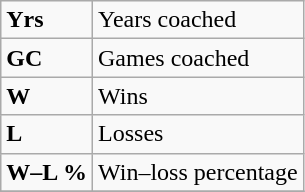<table class="wikitable" style="font-size:100%;">
<tr>
<td><strong>Yrs</strong></td>
<td>Years coached</td>
</tr>
<tr>
<td><strong>GC</strong></td>
<td>Games coached</td>
</tr>
<tr>
<td><strong>W</strong></td>
<td>Wins</td>
</tr>
<tr>
<td><strong>L</strong></td>
<td>Losses</td>
</tr>
<tr>
<td><strong>W–L %</strong></td>
<td>Win–loss percentage</td>
</tr>
<tr>
</tr>
</table>
